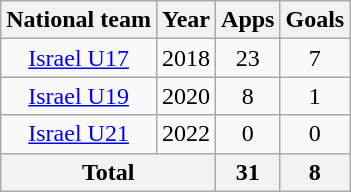<table class="wikitable" style="text-align:center">
<tr>
<th>National team</th>
<th>Year</th>
<th>Apps</th>
<th>Goals</th>
</tr>
<tr>
<td rowspan="1"><a href='#'>Israel U17</a></td>
<td>2018</td>
<td>23</td>
<td>7</td>
</tr>
<tr>
<td rowspan="1"><a href='#'>Israel U19</a></td>
<td>2020</td>
<td>8</td>
<td>1</td>
</tr>
<tr>
<td rowspan="1"><a href='#'>Israel U21</a></td>
<td>2022</td>
<td>0</td>
<td>0</td>
</tr>
<tr>
<th colspan="2">Total</th>
<th>31</th>
<th>8</th>
</tr>
</table>
